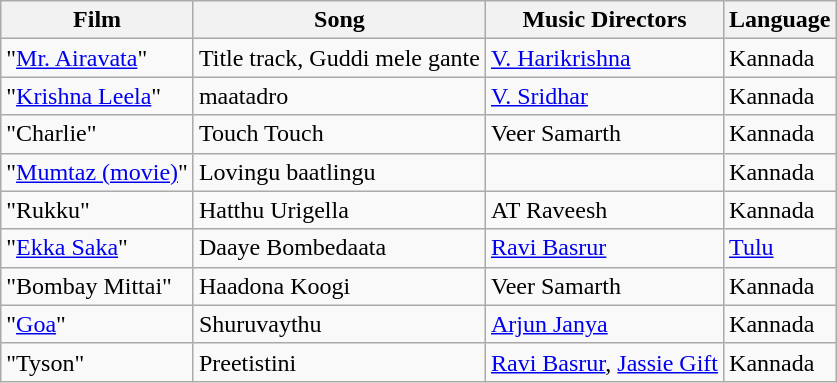<table class="wikitable sortable">
<tr>
<th>Film</th>
<th>Song</th>
<th>Music Directors</th>
<th>Language</th>
</tr>
<tr>
<td>"<a href='#'>Mr. Airavata</a>"</td>
<td>Title track, Guddi mele gante</td>
<td><a href='#'>V. Harikrishna</a></td>
<td>Kannada</td>
</tr>
<tr>
<td>"<a href='#'>Krishna Leela</a>"</td>
<td>maatadro</td>
<td><a href='#'>V. Sridhar</a></td>
<td>Kannada</td>
</tr>
<tr>
<td>"Charlie"</td>
<td>Touch Touch</td>
<td>Veer Samarth</td>
<td>Kannada</td>
</tr>
<tr>
<td>"<a href='#'>Mumtaz (movie)</a>"</td>
<td>Lovingu baatlingu</td>
<td></td>
<td>Kannada</td>
</tr>
<tr>
<td>"Rukku"</td>
<td>Hatthu Urigella</td>
<td>AT Raveesh</td>
<td>Kannada</td>
</tr>
<tr>
<td>"<a href='#'>Ekka Saka</a>"</td>
<td>Daaye Bombedaata</td>
<td><a href='#'>Ravi Basrur</a></td>
<td><a href='#'>Tulu</a></td>
</tr>
<tr>
<td>"Bombay Mittai"</td>
<td>Haadona Koogi</td>
<td>Veer Samarth</td>
<td>Kannada</td>
</tr>
<tr>
<td>"<a href='#'>Goa</a>"</td>
<td>Shuruvaythu</td>
<td><a href='#'>Arjun Janya</a></td>
<td>Kannada</td>
</tr>
<tr>
<td>"Tyson"</td>
<td>Preetistini</td>
<td><a href='#'>Ravi Basrur</a>, <a href='#'>Jassie Gift</a></td>
<td>Kannada</td>
</tr>
</table>
